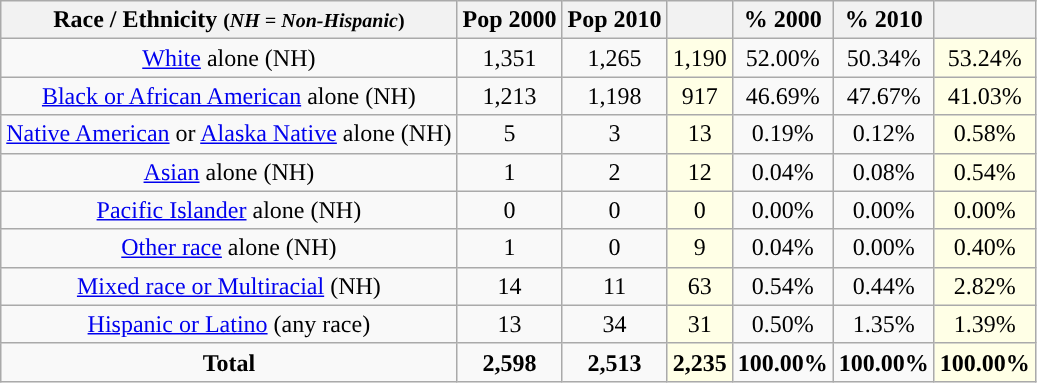<table class="wikitable" style="text-align:center;">
<tr>
<th>Race / Ethnicity <small>(<em>NH = Non-Hispanic</em>)</small></th>
<th>Pop 2000</th>
<th>Pop 2010</th>
<th></th>
<th>% 2000</th>
<th>% 2010</th>
<th></th>
</tr>
<tr>
<td><a href='#'>White</a> alone (NH)</td>
<td>1,351</td>
<td>1,265</td>
<td style='background: #ffffe6;'>1,190</td>
<td>52.00%</td>
<td>50.34%</td>
<td style='background: #ffffe6;'>53.24%</td>
</tr>
<tr>
<td><a href='#'>Black or African American</a> alone (NH)</td>
<td>1,213</td>
<td>1,198</td>
<td style='background: #ffffe6;'>917</td>
<td>46.69%</td>
<td>47.67%</td>
<td style='background: #ffffe6;'>41.03%</td>
</tr>
<tr>
<td><a href='#'>Native American</a> or <a href='#'>Alaska Native</a> alone (NH)</td>
<td>5</td>
<td>3</td>
<td style='background: #ffffe6;'>13</td>
<td>0.19%</td>
<td>0.12%</td>
<td style='background: #ffffe6;'>0.58%</td>
</tr>
<tr>
<td><a href='#'>Asian</a> alone (NH)</td>
<td>1</td>
<td>2</td>
<td style='background: #ffffe6;'>12</td>
<td>0.04%</td>
<td>0.08%</td>
<td style='background: #ffffe6;'>0.54%</td>
</tr>
<tr>
<td><a href='#'>Pacific Islander</a> alone (NH)</td>
<td>0</td>
<td>0</td>
<td style='background: #ffffe6;'>0</td>
<td>0.00%</td>
<td>0.00%</td>
<td style='background: #ffffe6;'>0.00%</td>
</tr>
<tr>
<td><a href='#'>Other race</a> alone (NH)</td>
<td>1</td>
<td>0</td>
<td style='background: #ffffe6;'>9</td>
<td>0.04%</td>
<td>0.00%</td>
<td style='background: #ffffe6;'>0.40%</td>
</tr>
<tr>
<td><a href='#'>Mixed race or Multiracial</a> (NH)</td>
<td>14</td>
<td>11</td>
<td style='background: #ffffe6;'>63</td>
<td>0.54%</td>
<td>0.44%</td>
<td style='background: #ffffe6;'>2.82%</td>
</tr>
<tr>
<td><a href='#'>Hispanic or Latino</a> (any race)</td>
<td>13</td>
<td>34</td>
<td style='background: #ffffe6;'>31</td>
<td>0.50%</td>
<td>1.35%</td>
<td style='background: #ffffe6;'>1.39%</td>
</tr>
<tr>
<td><strong>Total</strong></td>
<td><strong>2,598</strong></td>
<td><strong>2,513</strong></td>
<td style='background: #ffffe6;'><strong>2,235</strong></td>
<td><strong>100.00%</strong></td>
<td><strong>100.00%</strong></td>
<td style='background: #ffffe6;'><strong>100.00%</strong></td>
</tr>
</table>
